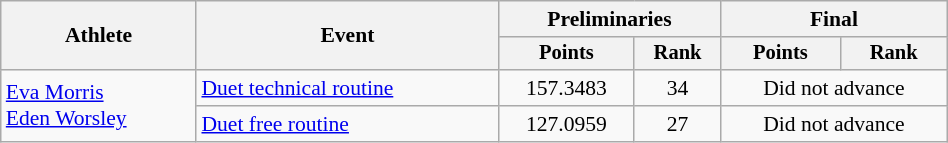<table class="wikitable" style="text-align:center; font-size:90%; width:50%;">
<tr>
<th rowspan="2">Athlete</th>
<th rowspan="2">Event</th>
<th colspan="2">Preliminaries</th>
<th colspan="2">Final</th>
</tr>
<tr style="font-size:95%">
<th>Points</th>
<th>Rank</th>
<th>Points</th>
<th>Rank</th>
</tr>
<tr>
<td align=left rowspan=2><a href='#'>Eva Morris</a><br> <a href='#'>Eden Worsley</a></td>
<td align=left><a href='#'>Duet technical routine</a></td>
<td>157.3483</td>
<td>34</td>
<td colspan=2>Did not advance</td>
</tr>
<tr>
<td align=left><a href='#'>Duet free routine</a></td>
<td>127.0959</td>
<td>27</td>
<td colspan=2>Did not advance</td>
</tr>
</table>
